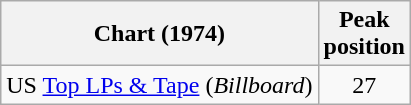<table class="wikitable">
<tr>
<th>Chart (1974)</th>
<th>Peak<br>position</th>
</tr>
<tr>
<td>US <a href='#'>Top LPs & Tape</a> (<em>Billboard</em>)</td>
<td align="center">27</td>
</tr>
</table>
